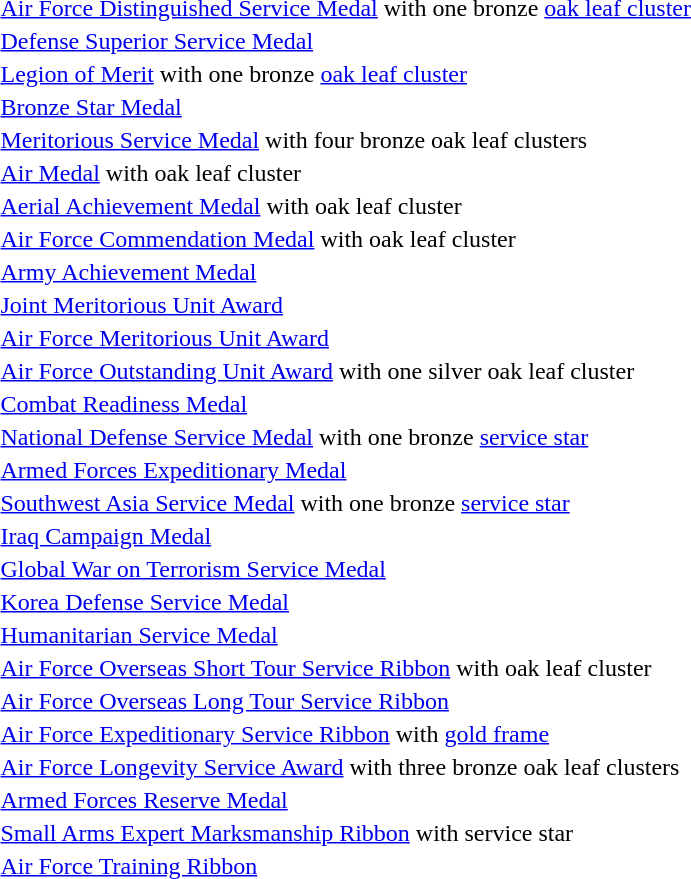<table>
<tr>
<td></td>
<td><a href='#'>Air Force Distinguished Service Medal</a> with one bronze <a href='#'>oak leaf cluster</a></td>
</tr>
<tr>
<td></td>
<td><a href='#'>Defense Superior Service Medal</a></td>
</tr>
<tr>
<td></td>
<td><a href='#'>Legion of Merit</a> with one bronze <a href='#'>oak leaf cluster</a></td>
</tr>
<tr>
<td></td>
<td><a href='#'>Bronze Star Medal</a></td>
</tr>
<tr>
<td></td>
<td><a href='#'>Meritorious Service Medal</a> with four bronze oak leaf clusters</td>
</tr>
<tr>
<td></td>
<td><a href='#'>Air Medal</a> with oak leaf cluster</td>
</tr>
<tr>
<td></td>
<td><a href='#'>Aerial Achievement Medal</a> with oak leaf cluster</td>
</tr>
<tr>
<td></td>
<td><a href='#'>Air Force Commendation Medal</a> with oak leaf cluster</td>
</tr>
<tr>
<td></td>
<td><a href='#'>Army Achievement Medal</a></td>
</tr>
<tr>
<td></td>
<td><a href='#'>Joint Meritorious Unit Award</a></td>
</tr>
<tr>
<td></td>
<td><a href='#'>Air Force Meritorious Unit Award</a></td>
</tr>
<tr>
<td></td>
<td><a href='#'>Air Force Outstanding Unit Award</a> with one silver oak leaf cluster</td>
</tr>
<tr>
<td></td>
<td><a href='#'>Combat Readiness Medal</a></td>
</tr>
<tr>
<td></td>
<td><a href='#'>National Defense Service Medal</a> with one bronze <a href='#'>service star</a></td>
</tr>
<tr>
<td></td>
<td><a href='#'>Armed Forces Expeditionary Medal</a></td>
</tr>
<tr>
<td></td>
<td><a href='#'>Southwest Asia Service Medal</a> with one bronze <a href='#'>service star</a></td>
</tr>
<tr>
<td></td>
<td><a href='#'>Iraq Campaign Medal</a></td>
</tr>
<tr>
<td></td>
<td><a href='#'>Global War on Terrorism Service Medal</a></td>
</tr>
<tr>
<td></td>
<td><a href='#'>Korea Defense Service Medal</a></td>
</tr>
<tr>
<td></td>
<td><a href='#'>Humanitarian Service Medal</a></td>
</tr>
<tr>
<td></td>
<td><a href='#'>Air Force Overseas Short Tour Service Ribbon</a> with oak leaf cluster</td>
</tr>
<tr>
<td></td>
<td><a href='#'>Air Force Overseas Long Tour Service Ribbon</a></td>
</tr>
<tr>
<td></td>
<td><a href='#'>Air Force Expeditionary Service Ribbon</a> with <a href='#'>gold frame</a></td>
</tr>
<tr>
<td></td>
<td><a href='#'>Air Force Longevity Service Award</a> with three bronze oak leaf clusters</td>
</tr>
<tr>
<td><span></span></td>
<td><a href='#'>Armed Forces Reserve Medal</a></td>
</tr>
<tr>
<td></td>
<td><a href='#'>Small Arms Expert Marksmanship Ribbon</a> with service star</td>
</tr>
<tr>
<td></td>
<td><a href='#'>Air Force Training Ribbon</a></td>
</tr>
</table>
